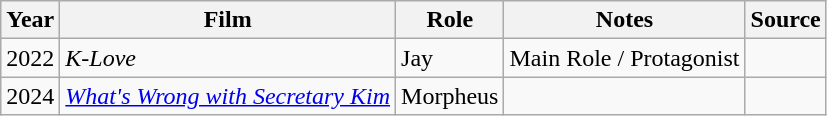<table class="wikitable sortable">
<tr>
<th>Year</th>
<th>Film</th>
<th>Role</th>
<th>Notes</th>
<th>Source</th>
</tr>
<tr>
<td>2022</td>
<td><em>K-Love</em></td>
<td>Jay</td>
<td>Main Role / Protagonist</td>
<td></td>
</tr>
<tr>
<td>2024</td>
<td><em><a href='#'>What's Wrong with Secretary Kim</a></em></td>
<td>Morpheus</td>
<td></td>
<td></td>
</tr>
</table>
